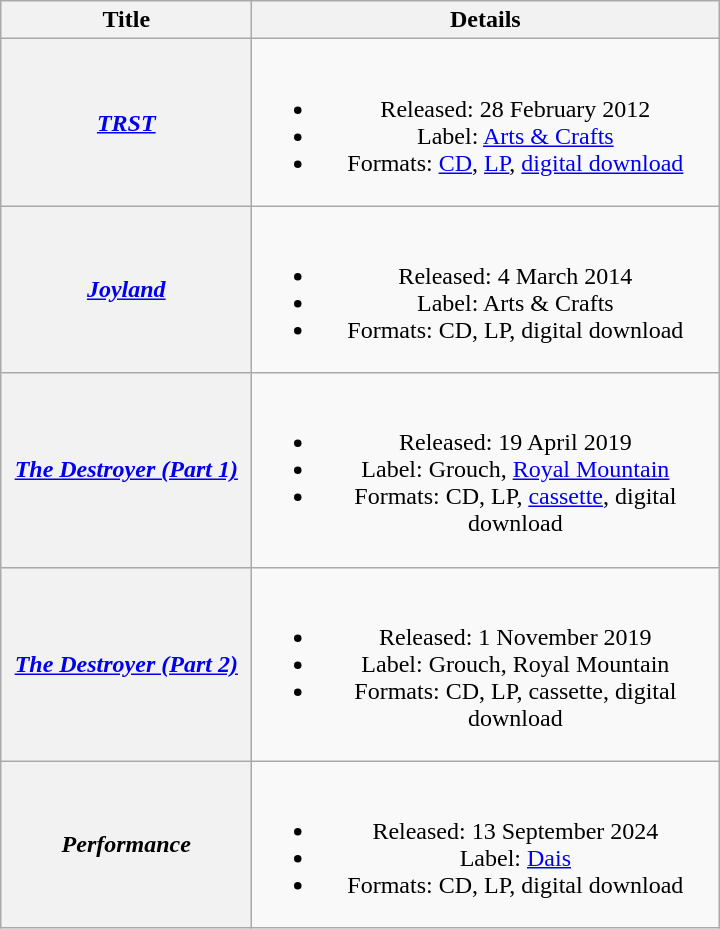<table class="wikitable plainrowheaders" style="text-align:center">
<tr>
<th scope="col" style="width:10em;">Title</th>
<th scope="col" style="width:19em;">Details</th>
</tr>
<tr>
<th scope="row"><em><a href='#'>TRST</a></em></th>
<td><br><ul><li>Released: 28 February 2012</li><li>Label: <a href='#'>Arts & Crafts</a></li><li>Formats: <a href='#'>CD</a>, <a href='#'>LP</a>, <a href='#'>digital download</a></li></ul></td>
</tr>
<tr>
<th scope="row"><em><a href='#'>Joyland</a></em></th>
<td><br><ul><li>Released: 4 March 2014</li><li>Label: Arts & Crafts</li><li>Formats: CD, LP, digital download</li></ul></td>
</tr>
<tr>
<th scope="row"><em><a href='#'>The Destroyer (Part 1)</a></em></th>
<td><br><ul><li>Released: 19 April 2019</li><li>Label: Grouch, <a href='#'>Royal Mountain</a></li><li>Formats: CD, LP, <a href='#'>cassette</a>, digital download</li></ul></td>
</tr>
<tr>
<th scope="row"><em><a href='#'>The Destroyer (Part 2)</a></em></th>
<td><br><ul><li>Released: 1 November 2019</li><li>Label: Grouch, Royal Mountain</li><li>Formats: CD, LP, cassette, digital download</li></ul></td>
</tr>
<tr>
<th scope="row"><em>Performance</em></th>
<td><br><ul><li>Released: 13 September 2024</li><li>Label: <a href='#'>Dais</a></li><li>Formats: CD, LP, digital download</li></ul></td>
</tr>
</table>
